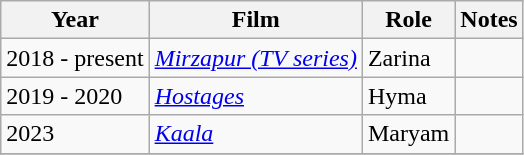<table class="wikitable sortable">
<tr>
<th>Year</th>
<th>Film</th>
<th>Role</th>
<th>Notes</th>
</tr>
<tr>
<td>2018 - present</td>
<td><em><a href='#'>Mirzapur (TV series)</a></em></td>
<td>Zarina</td>
<td></td>
</tr>
<tr>
<td>2019 - 2020</td>
<td><em><a href='#'>Hostages</a></em></td>
<td>Hyma</td>
<td></td>
</tr>
<tr>
<td>2023</td>
<td><em><a href='#'>Kaala</a></em></td>
<td>Maryam</td>
<td></td>
</tr>
<tr>
</tr>
</table>
